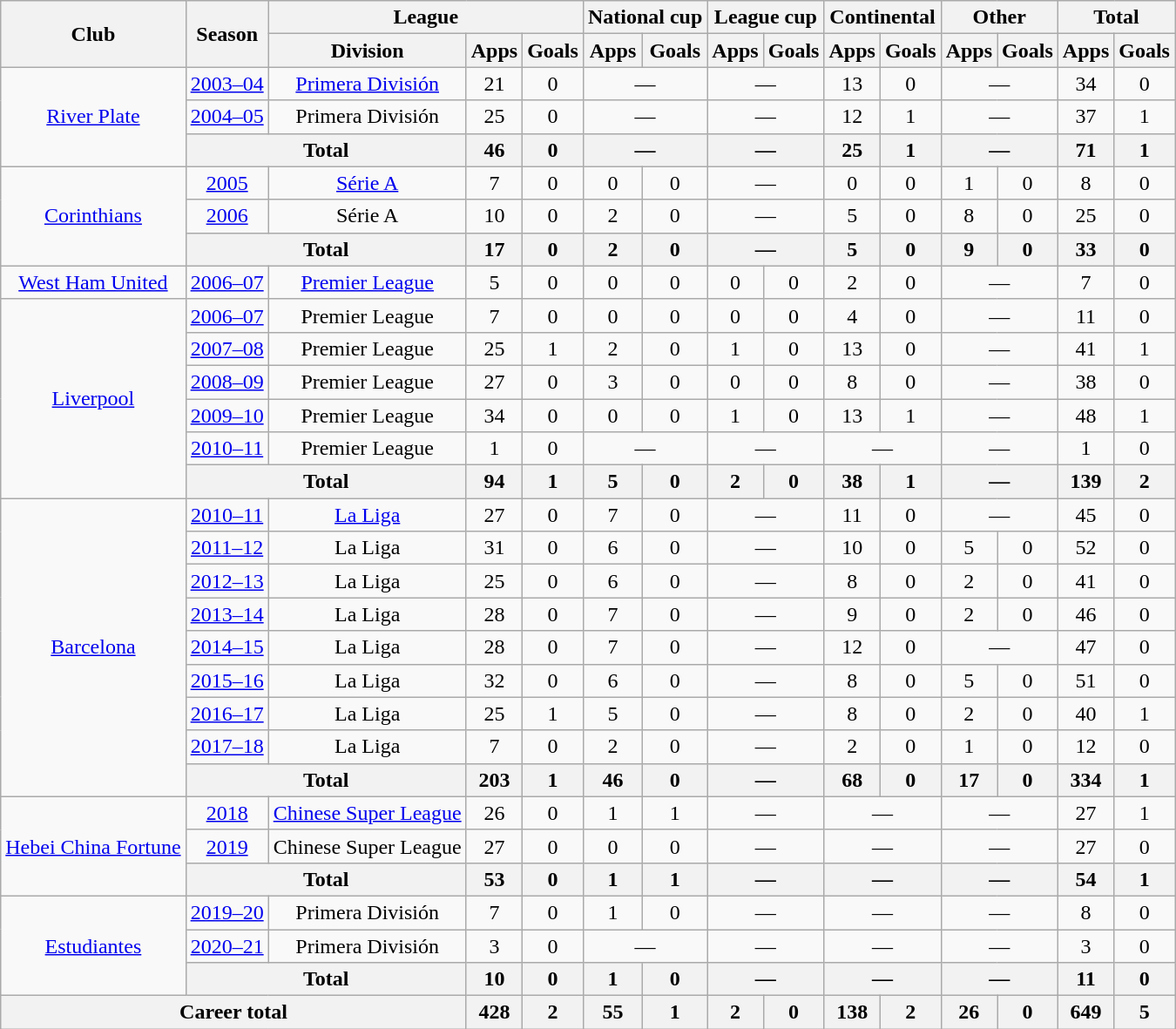<table class="wikitable" style="text-align: center">
<tr>
<th rowspan="2">Club</th>
<th rowspan="2">Season</th>
<th colspan="3">League</th>
<th colspan="2">National cup</th>
<th colspan="2">League cup</th>
<th colspan="2">Continental</th>
<th colspan="2">Other</th>
<th colspan="2">Total</th>
</tr>
<tr>
<th>Division</th>
<th>Apps</th>
<th>Goals</th>
<th>Apps</th>
<th>Goals</th>
<th>Apps</th>
<th>Goals</th>
<th>Apps</th>
<th>Goals</th>
<th>Apps</th>
<th>Goals</th>
<th>Apps</th>
<th>Goals</th>
</tr>
<tr>
<td rowspan="3"><a href='#'>River Plate</a></td>
<td><a href='#'>2003–04</a></td>
<td><a href='#'>Primera División</a></td>
<td>21</td>
<td>0</td>
<td colspan="2">—</td>
<td colspan="2">—</td>
<td>13</td>
<td>0</td>
<td colspan="2">—</td>
<td>34</td>
<td>0</td>
</tr>
<tr>
<td><a href='#'>2004–05</a></td>
<td>Primera División</td>
<td>25</td>
<td>0</td>
<td colspan="2">—</td>
<td colspan="2">—</td>
<td>12</td>
<td>1</td>
<td colspan="2">—</td>
<td>37</td>
<td>1</td>
</tr>
<tr>
<th colspan="2">Total</th>
<th>46</th>
<th>0</th>
<th colspan="2">—</th>
<th colspan="2">—</th>
<th>25</th>
<th>1</th>
<th colspan="2">—</th>
<th>71</th>
<th>1</th>
</tr>
<tr>
<td rowspan="3"><a href='#'>Corinthians</a></td>
<td><a href='#'>2005</a></td>
<td><a href='#'>Série A</a></td>
<td>7</td>
<td>0</td>
<td>0</td>
<td>0</td>
<td colspan="2">—</td>
<td>0</td>
<td>0</td>
<td>1</td>
<td>0</td>
<td>8</td>
<td>0</td>
</tr>
<tr>
<td><a href='#'>2006</a></td>
<td>Série A</td>
<td>10</td>
<td>0</td>
<td>2</td>
<td>0</td>
<td colspan="2">—</td>
<td>5</td>
<td>0</td>
<td>8</td>
<td>0</td>
<td>25</td>
<td>0</td>
</tr>
<tr>
<th colspan="2">Total</th>
<th>17</th>
<th>0</th>
<th>2</th>
<th>0</th>
<th colspan="2">—</th>
<th>5</th>
<th>0</th>
<th>9</th>
<th>0</th>
<th>33</th>
<th>0</th>
</tr>
<tr>
<td><a href='#'>West Ham United</a></td>
<td><a href='#'>2006–07</a></td>
<td><a href='#'>Premier League</a></td>
<td>5</td>
<td>0</td>
<td>0</td>
<td>0</td>
<td>0</td>
<td>0</td>
<td>2</td>
<td>0</td>
<td colspan="2">—</td>
<td>7</td>
<td>0</td>
</tr>
<tr>
<td rowspan="6"><a href='#'>Liverpool</a></td>
<td><a href='#'>2006–07</a></td>
<td>Premier League</td>
<td>7</td>
<td>0</td>
<td>0</td>
<td>0</td>
<td>0</td>
<td>0</td>
<td>4</td>
<td>0</td>
<td colspan="2">—</td>
<td>11</td>
<td>0</td>
</tr>
<tr>
<td><a href='#'>2007–08</a></td>
<td>Premier League</td>
<td>25</td>
<td>1</td>
<td>2</td>
<td>0</td>
<td>1</td>
<td>0</td>
<td>13</td>
<td>0</td>
<td colspan="2">—</td>
<td>41</td>
<td>1</td>
</tr>
<tr>
<td><a href='#'>2008–09</a></td>
<td>Premier League</td>
<td>27</td>
<td>0</td>
<td>3</td>
<td>0</td>
<td>0</td>
<td>0</td>
<td>8</td>
<td>0</td>
<td colspan="2">—</td>
<td>38</td>
<td>0</td>
</tr>
<tr>
<td><a href='#'>2009–10</a></td>
<td>Premier League</td>
<td>34</td>
<td>0</td>
<td>0</td>
<td>0</td>
<td>1</td>
<td>0</td>
<td>13</td>
<td>1</td>
<td colspan="2">—</td>
<td>48</td>
<td>1</td>
</tr>
<tr>
<td><a href='#'>2010–11</a></td>
<td>Premier League</td>
<td>1</td>
<td>0</td>
<td colspan="2">—</td>
<td colspan="2">—</td>
<td colspan="2">—</td>
<td colspan="2">—</td>
<td>1</td>
<td>0</td>
</tr>
<tr>
<th colspan="2">Total</th>
<th>94</th>
<th>1</th>
<th>5</th>
<th>0</th>
<th>2</th>
<th>0</th>
<th>38</th>
<th>1</th>
<th colspan="2">—</th>
<th>139</th>
<th>2</th>
</tr>
<tr>
<td rowspan="9"><a href='#'>Barcelona</a></td>
<td><a href='#'>2010–11</a></td>
<td><a href='#'>La Liga</a></td>
<td>27</td>
<td>0</td>
<td>7</td>
<td>0</td>
<td colspan="2">—</td>
<td>11</td>
<td>0</td>
<td colspan="2">—</td>
<td>45</td>
<td>0</td>
</tr>
<tr>
<td><a href='#'>2011–12</a></td>
<td>La Liga</td>
<td>31</td>
<td>0</td>
<td>6</td>
<td>0</td>
<td colspan="2">—</td>
<td>10</td>
<td>0</td>
<td>5</td>
<td>0</td>
<td>52</td>
<td>0</td>
</tr>
<tr>
<td><a href='#'>2012–13</a></td>
<td>La Liga</td>
<td>25</td>
<td>0</td>
<td>6</td>
<td>0</td>
<td colspan="2">—</td>
<td>8</td>
<td>0</td>
<td>2</td>
<td>0</td>
<td>41</td>
<td>0</td>
</tr>
<tr>
<td><a href='#'>2013–14</a></td>
<td>La Liga</td>
<td>28</td>
<td>0</td>
<td>7</td>
<td>0</td>
<td colspan="2">—</td>
<td>9</td>
<td>0</td>
<td>2</td>
<td>0</td>
<td>46</td>
<td>0</td>
</tr>
<tr>
<td><a href='#'>2014–15</a></td>
<td>La Liga</td>
<td>28</td>
<td>0</td>
<td>7</td>
<td>0</td>
<td colspan="2">—</td>
<td>12</td>
<td>0</td>
<td colspan="2">—</td>
<td>47</td>
<td>0</td>
</tr>
<tr>
<td><a href='#'>2015–16</a></td>
<td>La Liga</td>
<td>32</td>
<td>0</td>
<td>6</td>
<td>0</td>
<td colspan="2">—</td>
<td>8</td>
<td>0</td>
<td>5</td>
<td>0</td>
<td>51</td>
<td>0</td>
</tr>
<tr>
<td><a href='#'>2016–17</a></td>
<td>La Liga</td>
<td>25</td>
<td>1</td>
<td>5</td>
<td>0</td>
<td colspan="2">—</td>
<td>8</td>
<td>0</td>
<td>2</td>
<td>0</td>
<td>40</td>
<td>1</td>
</tr>
<tr>
<td><a href='#'>2017–18</a></td>
<td>La Liga</td>
<td>7</td>
<td>0</td>
<td>2</td>
<td>0</td>
<td colspan="2">—</td>
<td>2</td>
<td>0</td>
<td>1</td>
<td>0</td>
<td>12</td>
<td>0</td>
</tr>
<tr>
<th colspan="2">Total</th>
<th>203</th>
<th>1</th>
<th>46</th>
<th>0</th>
<th colspan="2">—</th>
<th>68</th>
<th>0</th>
<th>17</th>
<th>0</th>
<th>334</th>
<th>1</th>
</tr>
<tr>
<td rowspan="3"><a href='#'>Hebei China Fortune</a></td>
<td><a href='#'>2018</a></td>
<td><a href='#'>Chinese Super League</a></td>
<td>26</td>
<td>0</td>
<td>1</td>
<td>1</td>
<td colspan="2">—</td>
<td colspan="2">—</td>
<td colspan="2">—</td>
<td>27</td>
<td>1</td>
</tr>
<tr>
<td><a href='#'>2019</a></td>
<td>Chinese Super League</td>
<td>27</td>
<td>0</td>
<td>0</td>
<td>0</td>
<td colspan="2">—</td>
<td colspan="2">—</td>
<td colspan="2">—</td>
<td>27</td>
<td>0</td>
</tr>
<tr>
<th colspan="2">Total</th>
<th>53</th>
<th>0</th>
<th>1</th>
<th>1</th>
<th colspan="2">—</th>
<th colspan="2">—</th>
<th colspan="2">—</th>
<th>54</th>
<th>1</th>
</tr>
<tr>
<td rowspan="3"><a href='#'>Estudiantes</a></td>
<td><a href='#'>2019–20</a></td>
<td>Primera División</td>
<td>7</td>
<td>0</td>
<td>1</td>
<td>0</td>
<td colspan="2">—</td>
<td colspan="2">—</td>
<td colspan="2">—</td>
<td>8</td>
<td>0</td>
</tr>
<tr>
<td><a href='#'>2020–21</a></td>
<td>Primera División</td>
<td>3</td>
<td>0</td>
<td colspan="2">—</td>
<td colspan="2">—</td>
<td colspan="2">—</td>
<td colspan="2">—</td>
<td>3</td>
<td>0</td>
</tr>
<tr>
<th colspan="2">Total</th>
<th>10</th>
<th>0</th>
<th>1</th>
<th>0</th>
<th colspan="2">—</th>
<th colspan="2">—</th>
<th colspan="2">—</th>
<th>11</th>
<th>0</th>
</tr>
<tr>
<th colspan="3">Career total</th>
<th>428</th>
<th>2</th>
<th>55</th>
<th>1</th>
<th>2</th>
<th>0</th>
<th>138</th>
<th>2</th>
<th>26</th>
<th>0</th>
<th>649</th>
<th>5</th>
</tr>
</table>
